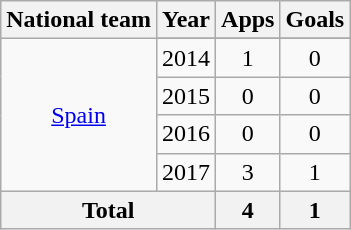<table class=wikitable style=text-align:center>
<tr>
<th>National team</th>
<th>Year</th>
<th>Apps</th>
<th>Goals</th>
</tr>
<tr>
<td rowspan="5"><a href='#'>Spain</a></td>
</tr>
<tr>
<td>2014</td>
<td>1</td>
<td>0</td>
</tr>
<tr>
<td>2015</td>
<td>0</td>
<td>0</td>
</tr>
<tr>
<td>2016</td>
<td>0</td>
<td>0</td>
</tr>
<tr>
<td>2017</td>
<td>3</td>
<td>1</td>
</tr>
<tr>
<th colspan=2>Total</th>
<th>4</th>
<th>1</th>
</tr>
</table>
